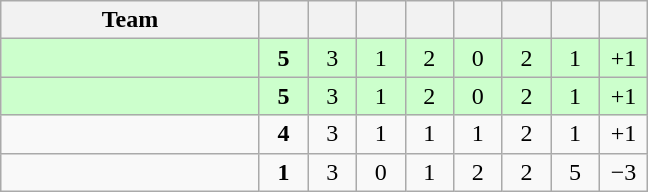<table class="wikitable" style="text-align: center;">
<tr>
<th width="165">Team</th>
<th width="25"></th>
<th width="25"></th>
<th width="25"></th>
<th width="25"></th>
<th width="25"></th>
<th width="25"></th>
<th width="25"></th>
<th width="25"></th>
</tr>
<tr bgcolor=#ccffcc>
<td align="left"></td>
<td><strong>5</strong></td>
<td>3</td>
<td>1</td>
<td>2</td>
<td>0</td>
<td>2</td>
<td>1</td>
<td>+1</td>
</tr>
<tr bgcolor=#ccffcc>
<td align="left"></td>
<td><strong>5</strong></td>
<td>3</td>
<td>1</td>
<td>2</td>
<td>0</td>
<td>2</td>
<td>1</td>
<td>+1</td>
</tr>
<tr>
<td align="left"></td>
<td><strong>4</strong></td>
<td>3</td>
<td>1</td>
<td>1</td>
<td>1</td>
<td>2</td>
<td>1</td>
<td>+1</td>
</tr>
<tr>
<td align="left"></td>
<td><strong>1</strong></td>
<td>3</td>
<td>0</td>
<td>1</td>
<td>2</td>
<td>2</td>
<td>5</td>
<td>−3</td>
</tr>
</table>
